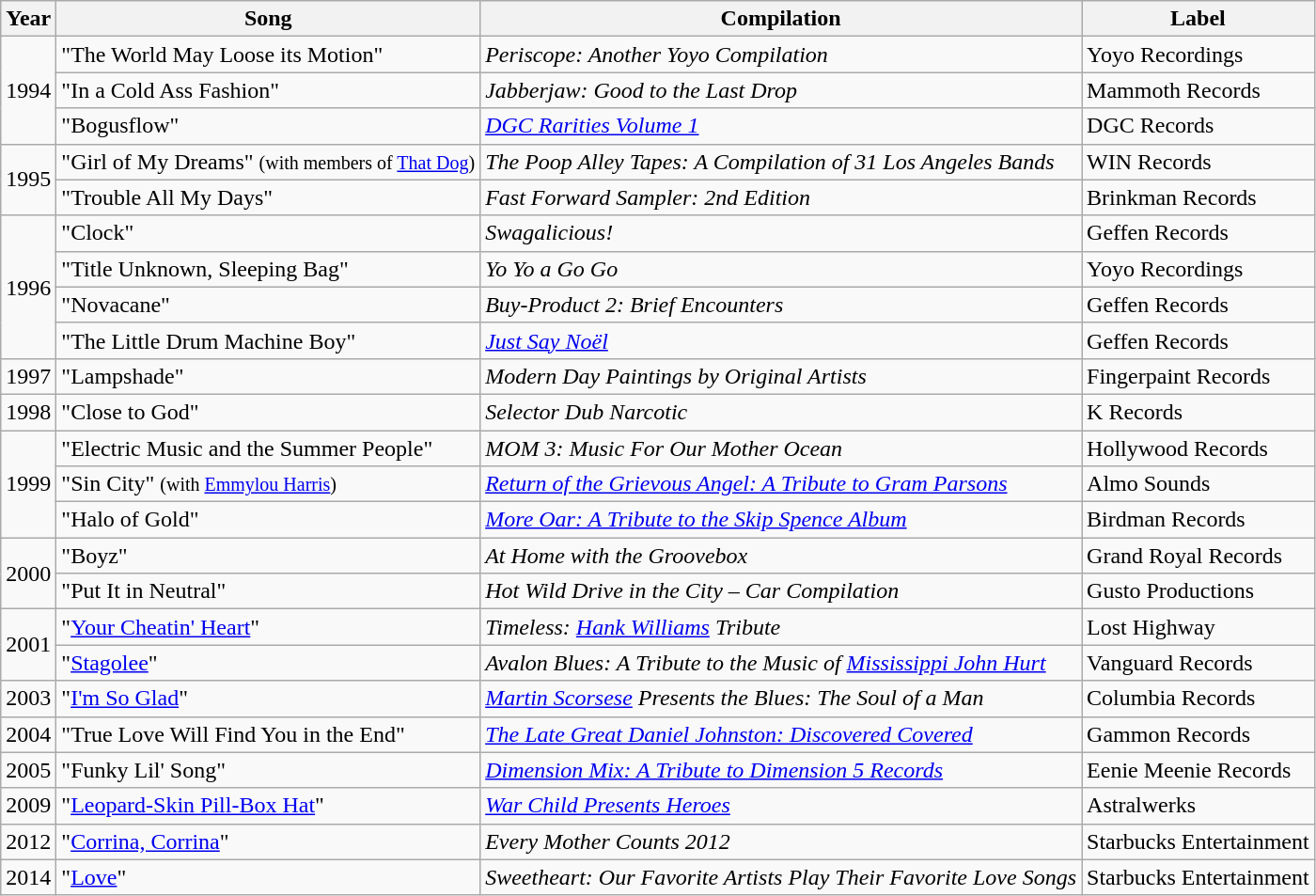<table class="wikitable">
<tr>
<th>Year</th>
<th>Song</th>
<th>Compilation</th>
<th>Label</th>
</tr>
<tr>
<td rowspan="3">1994</td>
<td>"The World May Loose its Motion"</td>
<td><em>Periscope: Another Yoyo Compilation</em></td>
<td>Yoyo Recordings</td>
</tr>
<tr>
<td>"In a Cold Ass Fashion"</td>
<td><em>Jabberjaw: Good to the Last Drop</em></td>
<td>Mammoth Records</td>
</tr>
<tr>
<td>"Bogusflow"</td>
<td><em><a href='#'>DGC Rarities Volume 1</a></em></td>
<td>DGC Records</td>
</tr>
<tr>
<td rowspan="2">1995</td>
<td>"Girl of My Dreams" <small>(with members of <a href='#'>That Dog</a>)</small></td>
<td><em>The Poop Alley Tapes: A Compilation of 31 Los Angeles Bands</em></td>
<td>WIN Records</td>
</tr>
<tr>
<td>"Trouble All My Days"</td>
<td><em>Fast Forward Sampler: 2nd Edition</em></td>
<td>Brinkman Records</td>
</tr>
<tr>
<td rowspan="4">1996</td>
<td>"Clock"</td>
<td><em>Swagalicious!</em></td>
<td>Geffen Records</td>
</tr>
<tr>
<td>"Title Unknown, Sleeping Bag"</td>
<td><em>Yo Yo a Go Go</em></td>
<td>Yoyo Recordings</td>
</tr>
<tr>
<td>"Novacane"</td>
<td><em>Buy-Product 2: Brief Encounters</em></td>
<td>Geffen Records</td>
</tr>
<tr>
<td>"The Little Drum Machine Boy"</td>
<td><em><a href='#'>Just Say Noël</a></em></td>
<td>Geffen Records</td>
</tr>
<tr>
<td>1997</td>
<td>"Lampshade"</td>
<td><em>Modern Day Paintings by Original Artists</em></td>
<td>Fingerpaint Records</td>
</tr>
<tr>
<td>1998</td>
<td>"Close to God"</td>
<td><em>Selector Dub Narcotic</em></td>
<td>K Records</td>
</tr>
<tr>
<td rowspan="3">1999</td>
<td>"Electric Music and the Summer People"</td>
<td><em>MOM 3: Music For Our Mother Ocean</em></td>
<td>Hollywood Records</td>
</tr>
<tr>
<td>"Sin City" <small>(with <a href='#'>Emmylou Harris</a>)</small></td>
<td><em><a href='#'>Return of the Grievous Angel: A Tribute to Gram Parsons</a></em></td>
<td>Almo Sounds</td>
</tr>
<tr>
<td>"Halo of Gold"</td>
<td><em><a href='#'>More Oar: A Tribute to the Skip Spence Album</a></em></td>
<td>Birdman Records</td>
</tr>
<tr>
<td rowspan="2">2000</td>
<td>"Boyz"</td>
<td><em>At Home with the Groovebox</em></td>
<td>Grand Royal Records</td>
</tr>
<tr>
<td>"Put It in Neutral"</td>
<td><em>Hot Wild Drive in the City – Car Compilation</em></td>
<td>Gusto Productions</td>
</tr>
<tr>
<td rowspan="2">2001</td>
<td>"<a href='#'>Your Cheatin' Heart</a>"</td>
<td><em>Timeless: <a href='#'>Hank Williams</a> Tribute</em></td>
<td>Lost Highway</td>
</tr>
<tr>
<td>"<a href='#'>Stagolee</a>"</td>
<td><em>Avalon Blues: A Tribute to the Music of <a href='#'>Mississippi John Hurt</a></em></td>
<td>Vanguard Records</td>
</tr>
<tr>
<td>2003</td>
<td>"<a href='#'>I'm So Glad</a>"</td>
<td><em><a href='#'>Martin Scorsese</a> Presents the Blues: The Soul of a Man</em></td>
<td>Columbia Records</td>
</tr>
<tr>
<td>2004</td>
<td>"True Love Will Find You in the End"</td>
<td><em><a href='#'>The Late Great Daniel Johnston: Discovered Covered</a></em></td>
<td>Gammon Records</td>
</tr>
<tr>
<td>2005</td>
<td>"Funky Lil' Song"</td>
<td><em><a href='#'>Dimension Mix: A Tribute to Dimension 5 Records</a></em></td>
<td>Eenie Meenie Records</td>
</tr>
<tr>
<td>2009</td>
<td>"<a href='#'>Leopard-Skin Pill-Box Hat</a>"</td>
<td><em><a href='#'>War Child Presents Heroes</a></em></td>
<td>Astralwerks</td>
</tr>
<tr>
<td>2012</td>
<td>"<a href='#'>Corrina, Corrina</a>"</td>
<td><em>Every Mother Counts 2012</em></td>
<td>Starbucks Entertainment</td>
</tr>
<tr>
<td>2014</td>
<td>"<a href='#'>Love</a>"</td>
<td><em>Sweetheart: Our Favorite Artists Play Their Favorite Love Songs</em></td>
<td>Starbucks Entertainment</td>
</tr>
</table>
